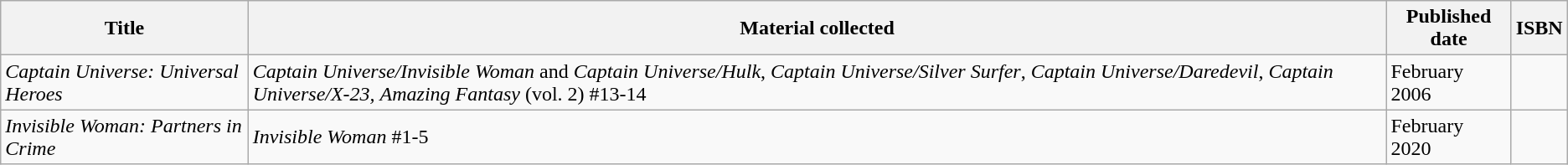<table class="wikitable">
<tr>
<th>Title</th>
<th>Material collected</th>
<th>Published date</th>
<th>ISBN</th>
</tr>
<tr>
<td><em>Captain Universe: Universal Heroes</em></td>
<td><em>Captain Universe/Invisible Woman</em> and <em>Captain Universe/Hulk</em>, <em>Captain Universe/Silver Surfer</em>, <em>Captain Universe/Daredevil</em>, <em>Captain Universe/X-23,</em> <em>Amazing Fantasy</em> (vol. 2) #13-14</td>
<td>February 2006</td>
<td></td>
</tr>
<tr>
<td><em>Invisible Woman: Partners in Crime</em></td>
<td><em>Invisible Woman</em> #1-5</td>
<td>February 2020</td>
<td></td>
</tr>
</table>
